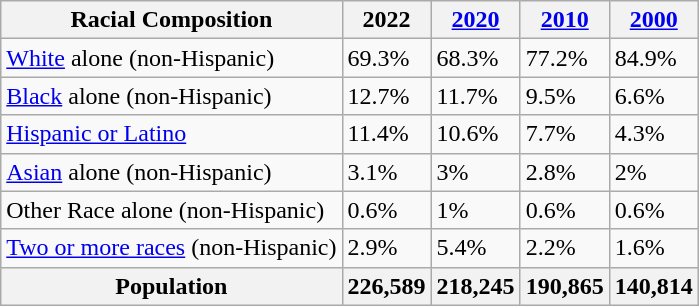<table class="wikitable sortable">
<tr>
<th>Racial Composition</th>
<th>2022</th>
<th><a href='#'>2020</a></th>
<th><a href='#'>2010</a></th>
<th><a href='#'>2000</a></th>
</tr>
<tr>
<td><a href='#'>White</a> alone (non-Hispanic)</td>
<td>69.3%</td>
<td>68.3%</td>
<td>77.2%</td>
<td>84.9%</td>
</tr>
<tr>
<td><a href='#'>Black</a> alone (non-Hispanic)</td>
<td>12.7%</td>
<td>11.7%</td>
<td>9.5%</td>
<td>6.6%</td>
</tr>
<tr>
<td><a href='#'>Hispanic or Latino</a></td>
<td>11.4%</td>
<td>10.6%</td>
<td>7.7%</td>
<td>4.3%</td>
</tr>
<tr>
<td><a href='#'>Asian</a> alone (non-Hispanic)</td>
<td>3.1%</td>
<td>3%</td>
<td>2.8%</td>
<td>2%</td>
</tr>
<tr>
<td>Other Race alone (non-Hispanic)</td>
<td>0.6%</td>
<td>1%</td>
<td>0.6%</td>
<td>0.6%</td>
</tr>
<tr>
<td><a href='#'>Two or more races</a> (non-Hispanic)</td>
<td>2.9%</td>
<td>5.4%</td>
<td>2.2%</td>
<td>1.6%</td>
</tr>
<tr>
<th><strong>Population</strong></th>
<th>226,589</th>
<th><strong>218,245</strong></th>
<th><strong>190,865</strong></th>
<th><strong>140,814</strong></th>
</tr>
</table>
